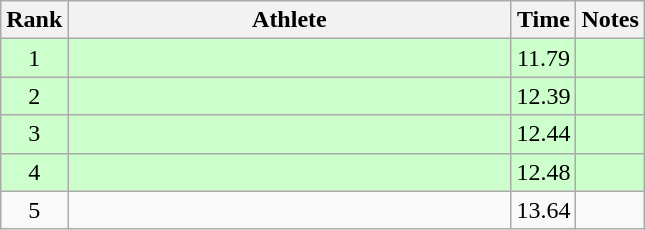<table class="wikitable" style="text-align:center">
<tr>
<th>Rank</th>
<th Style="width:18em">Athlete</th>
<th>Time</th>
<th>Notes</th>
</tr>
<tr style="background:#cfc">
<td>1</td>
<td style="text-align:left"></td>
<td>11.79</td>
<td></td>
</tr>
<tr style="background:#cfc">
<td>2</td>
<td style="text-align:left"></td>
<td>12.39</td>
<td></td>
</tr>
<tr style="background:#cfc">
<td>3</td>
<td style="text-align:left"></td>
<td>12.44</td>
<td></td>
</tr>
<tr style="background:#cfc">
<td>4</td>
<td style="text-align:left"></td>
<td>12.48</td>
<td></td>
</tr>
<tr>
<td>5</td>
<td style="text-align:left"></td>
<td>13.64</td>
<td></td>
</tr>
</table>
